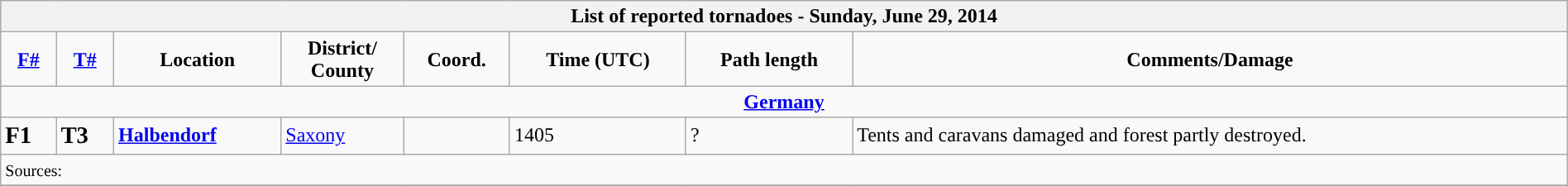<table class="wikitable collapsible" width="100%">
<tr>
<th colspan="8">List of reported tornadoes - Sunday, June 29, 2014</th>
</tr>
<tr>
<td style="text-align: center;"><strong><a href='#'>F#</a></strong></td>
<td style="text-align: center;"><strong><a href='#'>T#</a></strong></td>
<td style="text-align: center;"><strong>Location</strong></td>
<td style="text-align: center;"><strong>District/<br>County</strong></td>
<td style="text-align: center;"><strong>Coord.</strong></td>
<td style="text-align: center;"><strong>Time (UTC)</strong></td>
<td style="text-align: center;"><strong>Path length</strong></td>
<td style="text-align: center;"><strong>Comments/Damage</strong></td>
</tr>
<tr>
<td colspan="8" align=center><strong><a href='#'>Germany</a></strong></td>
</tr>
<tr>
<td><big><strong>F1</strong></big></td>
<td><big><strong>T3</strong></big></td>
<td><strong><a href='#'>Halbendorf</a></strong></td>
<td><a href='#'>Saxony</a></td>
<td></td>
<td>1405</td>
<td>?</td>
<td>Tents and caravans damaged and forest partly destroyed.</td>
</tr>
<tr>
<td colspan="8"><small>Sources:</small></td>
</tr>
<tr>
</tr>
</table>
